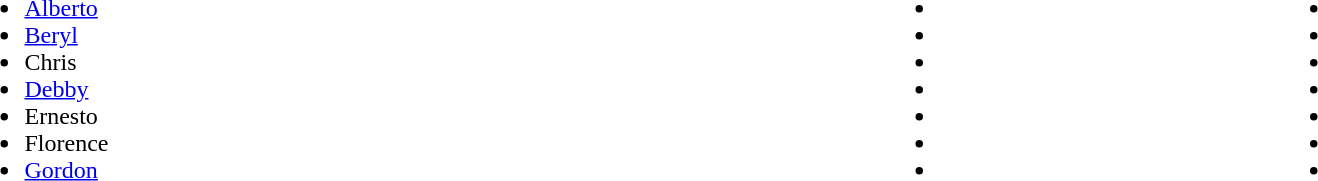<table style="width:90%; clear:both;">
<tr>
<td><br><ul><li><a href='#'>Alberto</a></li><li><a href='#'>Beryl</a></li><li>Chris</li><li><a href='#'>Debby</a></li><li>Ernesto</li><li>Florence</li><li><a href='#'>Gordon</a></li></ul></td>
<td><br><ul><li></li><li></li><li></li><li></li><li></li><li></li><li></li></ul></td>
<td><br><ul><li></li><li></li><li></li><li></li><li></li><li></li><li></li></ul></td>
</tr>
</table>
